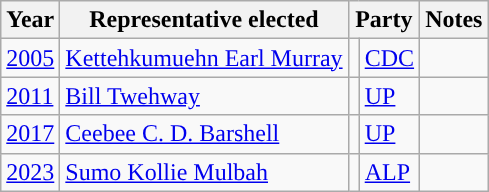<table class="wikitable">
<tr>
<th>Year</th>
<th>Representative elected</th>
<th colspan=2>Party</th>
<th>Notes</th>
</tr>
<tr>
<td><a href='#'>2005</a></td>
<td><a href='#'>Kettehkumuehn Earl Murray</a></td>
<td></td>
<td><a href='#'>CDC</a></td>
<td></td>
</tr>
<tr>
<td><a href='#'>2011</a></td>
<td><a href='#'>Bill Twehway</a></td>
<td></td>
<td><a href='#'>UP</a></td>
<td></td>
</tr>
<tr>
<td><a href='#'>2017</a></td>
<td><a href='#'>Ceebee C. D. Barshell</a></td>
<td></td>
<td><a href='#'>UP</a></td>
<td></td>
</tr>
<tr>
<td><a href='#'>2023</a></td>
<td><a href='#'>Sumo Kollie Mulbah</a></td>
<td></td>
<td><a href='#'>ALP</a></td>
<td></td>
</tr>
</table>
